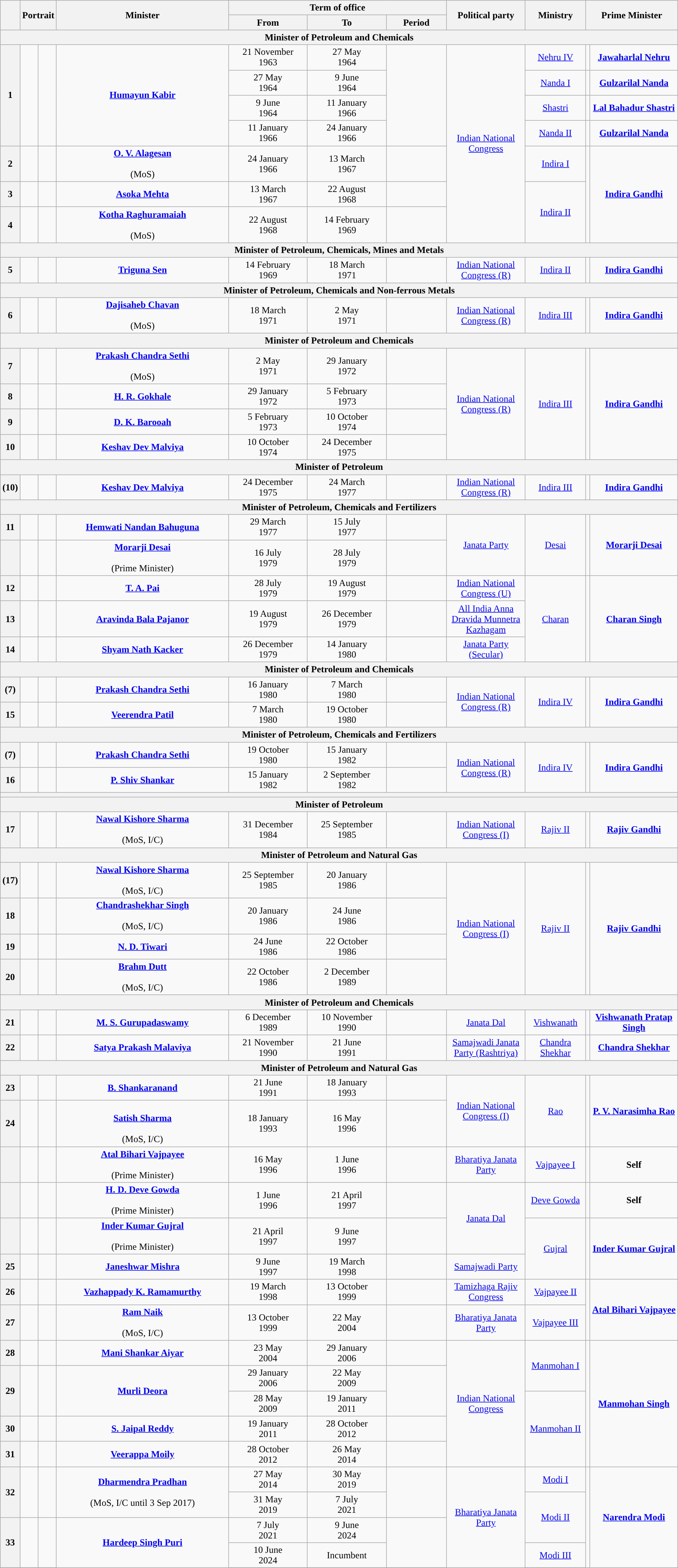<table class="wikitable" style="text-align:center">
<tr>
<th rowspan="2"></th>
<th rowspan="2" colspan="2">Portrait</th>
<th rowspan="2" style="width:18em">Minister<br></th>
<th colspan="3">Term of office</th>
<th rowspan="2" style="width:8em">Political party</th>
<th rowspan="2" style="width:6em">Ministry</th>
<th rowspan="2" colspan="2">Prime Minister</th>
</tr>
<tr>
<th style="width:8em">From</th>
<th style="width:8em">To</th>
<th style="width:6em">Period</th>
</tr>
<tr>
<th colspan="11">Minister of Petroleum and Chemicals</th>
</tr>
<tr>
<th rowspan="4">1</th>
<td rowspan="4"></td>
<td rowspan="4"></td>
<td rowspan="4"><strong><a href='#'>Humayun Kabir</a></strong><br></td>
<td>21 November<br>1963</td>
<td>27 May<br>1964</td>
<td rowspan="4"><strong></strong></td>
<td rowspan="7"><a href='#'>Indian National Congress</a></td>
<td><a href='#'>Nehru IV</a></td>
<td></td>
<td style="width:9em"><strong><a href='#'>Jawaharlal Nehru</a></strong></td>
</tr>
<tr>
<td>27 May<br>1964</td>
<td>9 June<br>1964</td>
<td><a href='#'>Nanda I</a></td>
<td></td>
<td><strong><a href='#'>Gulzarilal Nanda</a></strong></td>
</tr>
<tr>
<td>9 June<br>1964</td>
<td>11 January<br>1966</td>
<td><a href='#'>Shastri</a></td>
<td></td>
<td><strong><a href='#'>Lal Bahadur Shastri</a></strong></td>
</tr>
<tr>
<td>11 January<br>1966</td>
<td>24 January<br>1966</td>
<td><a href='#'>Nanda II</a></td>
<td></td>
<td><strong><a href='#'>Gulzarilal Nanda</a></strong></td>
</tr>
<tr>
<th>2</th>
<td></td>
<td></td>
<td><strong><a href='#'>O. V. Alagesan</a></strong><br><br>(MoS)</td>
<td>24 January<br>1966</td>
<td>13 March<br>1967</td>
<td><strong></strong></td>
<td><a href='#'>Indira I</a></td>
<td rowspan="3"></td>
<td rowspan="3"><strong><a href='#'>Indira Gandhi</a></strong></td>
</tr>
<tr>
<th>3</th>
<td></td>
<td></td>
<td><strong><a href='#'>Asoka Mehta</a></strong><br></td>
<td>13 March<br>1967</td>
<td>22 August<br>1968</td>
<td><strong></strong></td>
<td rowspan="2"><a href='#'>Indira II</a></td>
</tr>
<tr>
<th>4</th>
<td></td>
<td></td>
<td><strong><a href='#'>Kotha Raghuramaiah</a></strong><br><br>(MoS)</td>
<td>22 August<br>1968</td>
<td>14 February<br>1969</td>
<td><strong></strong></td>
</tr>
<tr>
<th colspan="11">Minister of Petroleum, Chemicals, Mines and Metals</th>
</tr>
<tr>
<th>5</th>
<td></td>
<td></td>
<td><strong><a href='#'>Triguna Sen</a></strong><br></td>
<td>14 February<br>1969</td>
<td>18 March<br>1971</td>
<td><strong></strong></td>
<td><a href='#'>Indian National Congress (R)</a></td>
<td><a href='#'>Indira II</a></td>
<td></td>
<td><strong><a href='#'>Indira Gandhi</a></strong></td>
</tr>
<tr>
<th colspan="11">Minister of Petroleum, Chemicals and Non-ferrous Metals</th>
</tr>
<tr>
<th>6</th>
<td></td>
<td></td>
<td><strong><a href='#'>Dajisaheb Chavan</a></strong><br><br>(MoS)</td>
<td>18 March<br>1971</td>
<td>2 May<br>1971</td>
<td><strong></strong></td>
<td><a href='#'>Indian National Congress (R)</a></td>
<td><a href='#'>Indira III</a></td>
<td></td>
<td><strong><a href='#'>Indira Gandhi</a></strong></td>
</tr>
<tr>
<th colspan="11">Minister of Petroleum and Chemicals</th>
</tr>
<tr>
<th>7</th>
<td></td>
<td></td>
<td><strong><a href='#'>Prakash Chandra Sethi</a></strong><br><br>(MoS)</td>
<td>2 May<br>1971</td>
<td>29 January<br>1972</td>
<td><strong></strong></td>
<td rowspan="4"><a href='#'>Indian National Congress (R)</a></td>
<td rowspan="4"><a href='#'>Indira III</a></td>
<td rowspan="4"></td>
<td rowspan="4"><strong><a href='#'>Indira Gandhi</a></strong></td>
</tr>
<tr>
<th>8</th>
<td></td>
<td></td>
<td><strong><a href='#'>H. R. Gokhale</a></strong><br></td>
<td>29 January<br>1972</td>
<td>5 February<br>1973</td>
<td><strong></strong></td>
</tr>
<tr>
<th>9</th>
<td></td>
<td></td>
<td><strong><a href='#'>D. K. Barooah</a></strong><br></td>
<td>5 February<br>1973</td>
<td>10 October<br>1974</td>
<td><strong></strong></td>
</tr>
<tr>
<th>10</th>
<td></td>
<td></td>
<td><strong><a href='#'>Keshav Dev Malviya</a></strong><br></td>
<td>10 October<br>1974</td>
<td>24 December<br>1975</td>
<td><strong></strong></td>
</tr>
<tr>
<th colspan="11">Minister of Petroleum</th>
</tr>
<tr>
<th>(10)</th>
<td></td>
<td></td>
<td><strong><a href='#'>Keshav Dev Malviya</a></strong><br></td>
<td>24 December<br>1975</td>
<td>24 March<br>1977</td>
<td><strong></strong></td>
<td><a href='#'>Indian National Congress (R)</a></td>
<td><a href='#'>Indira III</a></td>
<td></td>
<td><strong><a href='#'>Indira Gandhi</a></strong></td>
</tr>
<tr>
<th colspan="11">Minister of Petroleum, Chemicals and Fertilizers</th>
</tr>
<tr>
<th>11</th>
<td></td>
<td></td>
<td><strong><a href='#'>Hemwati Nandan Bahuguna</a></strong><br></td>
<td>29 March<br>1977</td>
<td>15 July<br>1977</td>
<td><strong></strong></td>
<td rowspan="2"><a href='#'>Janata Party</a></td>
<td rowspan="2"><a href='#'>Desai</a></td>
<td rowspan="2"></td>
<td rowspan="2"><strong><a href='#'>Morarji Desai</a></strong></td>
</tr>
<tr>
<th></th>
<td style="background:"></td>
<td></td>
<td><strong><a href='#'>Morarji Desai</a></strong><br><br>(Prime Minister)</td>
<td>16 July<br>1979</td>
<td>28 July<br>1979</td>
<td><strong></strong></td>
</tr>
<tr>
<th>12</th>
<td></td>
<td></td>
<td><strong><a href='#'>T. A. Pai</a></strong><br></td>
<td>28 July<br>1979</td>
<td>19 August<br>1979</td>
<td><strong></strong></td>
<td><a href='#'>Indian National Congress (U)</a></td>
<td rowspan="3"><a href='#'>Charan</a></td>
<td rowspan="3"></td>
<td rowspan="3"><strong><a href='#'>Charan Singh</a></strong></td>
</tr>
<tr>
<th>13</th>
<td></td>
<td></td>
<td><strong><a href='#'>Aravinda Bala Pajanor</a></strong><br></td>
<td>19 August<br>1979</td>
<td>26 December<br>1979</td>
<td><strong></strong></td>
<td><a href='#'>All India Anna Dravida Munnetra Kazhagam</a></td>
</tr>
<tr>
<th>14</th>
<td></td>
<td></td>
<td><strong><a href='#'>Shyam Nath Kacker</a></strong><br></td>
<td>26 December<br>1979</td>
<td>14 January<br>1980</td>
<td><strong></strong></td>
<td><a href='#'>Janata Party (Secular)</a></td>
</tr>
<tr>
<th colspan="11">Minister of Petroleum and Chemicals</th>
</tr>
<tr>
<th>(7)</th>
<td></td>
<td></td>
<td><strong><a href='#'>Prakash Chandra Sethi</a></strong><br></td>
<td>16 January<br>1980</td>
<td>7 March<br>1980</td>
<td><strong></strong></td>
<td rowspan="2"><a href='#'>Indian National Congress (R)</a></td>
<td rowspan="2"><a href='#'>Indira IV</a></td>
<td rowspan="2"></td>
<td rowspan="2"><strong><a href='#'>Indira Gandhi</a></strong></td>
</tr>
<tr>
<th>15</th>
<td></td>
<td></td>
<td><strong><a href='#'>Veerendra Patil</a></strong><br></td>
<td>7 March<br>1980</td>
<td>19 October<br>1980</td>
<td><strong></strong></td>
</tr>
<tr>
<th colspan="11">Minister of Petroleum, Chemicals and Fertilizers</th>
</tr>
<tr>
<th>(7)</th>
<td></td>
<td></td>
<td><strong><a href='#'>Prakash Chandra Sethi</a></strong><br></td>
<td>19 October<br>1980</td>
<td>15 January<br>1982</td>
<td><strong></strong></td>
<td rowspan="2"><a href='#'>Indian National Congress (R)</a></td>
<td rowspan="2"><a href='#'>Indira IV</a></td>
<td rowspan="2"></td>
<td rowspan="2"><strong><a href='#'>Indira Gandhi</a></strong></td>
</tr>
<tr>
<th>16</th>
<td></td>
<td></td>
<td><strong><a href='#'>P. Shiv Shankar</a></strong><br></td>
<td>15 January<br>1982</td>
<td>2 September<br>1982</td>
<td><strong></strong></td>
</tr>
<tr>
<th colspan="11"></th>
</tr>
<tr>
<th colspan="11">Minister of Petroleum</th>
</tr>
<tr>
<th>17</th>
<td></td>
<td></td>
<td><strong><a href='#'>Nawal Kishore Sharma</a></strong><br><br>(MoS, I/C)</td>
<td>31 December<br>1984</td>
<td>25 September<br>1985</td>
<td><strong></strong></td>
<td><a href='#'>Indian National Congress (I)</a></td>
<td><a href='#'>Rajiv II</a></td>
<td></td>
<td><strong><a href='#'>Rajiv Gandhi</a></strong></td>
</tr>
<tr>
<th colspan="11">Minister of Petroleum and Natural Gas</th>
</tr>
<tr>
<th>(17)</th>
<td></td>
<td></td>
<td><strong><a href='#'>Nawal Kishore Sharma</a></strong><br><br>(MoS, I/C)</td>
<td>25 September<br>1985</td>
<td>20 January<br>1986</td>
<td><strong></strong></td>
<td rowspan="4"><a href='#'>Indian National Congress (I)</a></td>
<td rowspan="4"><a href='#'>Rajiv II</a></td>
<td rowspan="4"></td>
<td rowspan="4"><strong><a href='#'>Rajiv Gandhi</a></strong></td>
</tr>
<tr>
<th>18</th>
<td></td>
<td></td>
<td><strong><a href='#'>Chandrashekhar Singh</a></strong><br><br>(MoS, I/C)</td>
<td>20 January<br>1986</td>
<td>24 June<br>1986</td>
<td><strong></strong></td>
</tr>
<tr>
<th>19</th>
<td></td>
<td></td>
<td><strong><a href='#'>N. D. Tiwari</a></strong><br></td>
<td>24 June<br>1986</td>
<td>22 October<br>1986</td>
<td><strong></strong></td>
</tr>
<tr>
<th>20</th>
<td></td>
<td></td>
<td><strong><a href='#'>Brahm Dutt</a></strong><br><br>(MoS, I/C)</td>
<td>22 October<br>1986</td>
<td>2 December<br>1989</td>
<td><strong></strong></td>
</tr>
<tr>
<th colspan="11">Minister of Petroleum and Chemicals</th>
</tr>
<tr>
<th>21</th>
<td></td>
<td></td>
<td><strong><a href='#'>M. S. Gurupadaswamy</a></strong><br></td>
<td>6 December<br>1989</td>
<td>10 November<br>1990</td>
<td><strong></strong></td>
<td><a href='#'>Janata Dal</a></td>
<td><a href='#'>Vishwanath</a></td>
<td></td>
<td><strong><a href='#'>Vishwanath Pratap Singh</a></strong></td>
</tr>
<tr>
<th>22</th>
<td></td>
<td></td>
<td><strong><a href='#'>Satya Prakash Malaviya</a></strong><br></td>
<td>21 November<br>1990</td>
<td>21 June<br>1991</td>
<td><strong></strong></td>
<td><a href='#'>Samajwadi Janata Party (Rashtriya)</a></td>
<td><a href='#'>Chandra Shekhar</a></td>
<td></td>
<td><strong><a href='#'>Chandra Shekhar</a></strong></td>
</tr>
<tr>
<th colspan="11">Minister of Petroleum and Natural Gas</th>
</tr>
<tr>
<th>23</th>
<td></td>
<td></td>
<td><strong><a href='#'>B. Shankaranand</a></strong><br></td>
<td>21 June<br>1991</td>
<td>18 January<br>1993</td>
<td><strong></strong></td>
<td rowspan="2"><a href='#'>Indian National Congress (I)</a></td>
<td rowspan="2"><a href='#'>Rao</a></td>
<td rowspan="2"></td>
<td rowspan="2"><strong><a href='#'>P. V. Narasimha Rao</a></strong></td>
</tr>
<tr>
<th>24</th>
<td></td>
<td></td>
<td><br><strong><a href='#'>Satish Sharma</a></strong><br><br>(MoS, I/C)</td>
<td>18 January<br>1993</td>
<td>16 May<br>1996</td>
<td><strong></strong></td>
</tr>
<tr>
<th></th>
<td></td>
<td></td>
<td><strong><a href='#'>Atal Bihari Vajpayee</a></strong><br><br>(Prime Minister)</td>
<td>16 May<br>1996</td>
<td>1 June<br>1996</td>
<td><strong></strong></td>
<td><a href='#'>Bharatiya Janata Party</a></td>
<td><a href='#'>Vajpayee I</a></td>
<td></td>
<td><strong>Self</strong></td>
</tr>
<tr>
<th></th>
<td></td>
<td></td>
<td><strong><a href='#'>H. D. Deve Gowda</a></strong><br><br>(Prime Minister)</td>
<td>1 June<br>1996</td>
<td>21 April<br>1997</td>
<td><strong></strong></td>
<td rowspan="2"><a href='#'>Janata Dal</a></td>
<td><a href='#'>Deve Gowda</a></td>
<td></td>
<td><strong>Self</strong></td>
</tr>
<tr>
<th></th>
<td></td>
<td></td>
<td><strong><a href='#'>Inder Kumar Gujral</a></strong><br><br>(Prime Minister)</td>
<td>21 April<br>1997</td>
<td>9 June<br>1997</td>
<td><strong></strong></td>
<td rowspan="2"><a href='#'>Gujral</a></td>
<td rowspan="2"></td>
<td rowspan="2"><strong><a href='#'>Inder Kumar Gujral</a></strong></td>
</tr>
<tr>
<th>25</th>
<td></td>
<td></td>
<td><strong><a href='#'>Janeshwar Mishra</a></strong><br></td>
<td>9 June<br>1997</td>
<td>19 March<br>1998</td>
<td><strong></strong></td>
<td><a href='#'>Samajwadi Party</a></td>
</tr>
<tr>
<th>26</th>
<td></td>
<td></td>
<td><strong><a href='#'>Vazhappady K. Ramamurthy</a></strong><br></td>
<td>19 March<br>1998</td>
<td>13 October<br>1999</td>
<td><strong></strong></td>
<td><a href='#'>Tamizhaga Rajiv Congress</a></td>
<td><a href='#'>Vajpayee II</a></td>
<td rowspan="2"></td>
<td rowspan="2"><strong><a href='#'>Atal Bihari Vajpayee</a></strong></td>
</tr>
<tr>
<th>27</th>
<td></td>
<td></td>
<td><strong><a href='#'>Ram Naik</a></strong><br><br>(MoS, I/C)</td>
<td>13 October<br>1999</td>
<td>22 May<br>2004</td>
<td><strong></strong></td>
<td><a href='#'>Bharatiya Janata Party</a></td>
<td><a href='#'>Vajpayee III</a></td>
</tr>
<tr>
<th>28</th>
<td></td>
<td></td>
<td><strong><a href='#'>Mani Shankar Aiyar</a></strong><br></td>
<td>23 May<br>2004</td>
<td>29 January<br>2006</td>
<td><strong></strong></td>
<td rowspan="5"><a href='#'>Indian National Congress</a></td>
<td rowspan="2"><a href='#'>Manmohan I</a></td>
<td rowspan="5"></td>
<td rowspan="5"><strong><a href='#'>Manmohan Singh</a></strong></td>
</tr>
<tr>
<th rowspan="2">29</th>
<td rowspan="2"></td>
<td rowspan="2"></td>
<td rowspan="2"><strong><a href='#'>Murli Deora</a></strong><br></td>
<td>29 January<br>2006</td>
<td>22 May<br>2009</td>
<td rowspan="2"><strong></strong></td>
</tr>
<tr>
<td>28 May<br>2009</td>
<td>19 January<br>2011</td>
<td rowspan="3"><a href='#'>Manmohan II</a></td>
</tr>
<tr>
<th>30</th>
<td></td>
<td></td>
<td><strong><a href='#'>S. Jaipal Reddy</a></strong><br></td>
<td>19 January<br>2011</td>
<td>28 October<br>2012</td>
<td><strong></strong></td>
</tr>
<tr>
<th>31</th>
<td></td>
<td></td>
<td><strong><a href='#'>Veerappa Moily</a></strong><br></td>
<td>28 October<br>2012</td>
<td>26 May<br>2014</td>
<td><strong></strong></td>
</tr>
<tr>
<th rowspan="2">32</th>
<td rowspan="2"></td>
<td rowspan="2"></td>
<td rowspan="2"><strong><a href='#'>Dharmendra Pradhan</a></strong><br><br>(MoS, I/C until 3 Sep 2017)</td>
<td>27 May<br>2014</td>
<td>30 May<br>2019</td>
<td rowspan="2"><strong></strong></td>
<td rowspan="5"><a href='#'>Bharatiya Janata Party</a></td>
<td><a href='#'>Modi I</a></td>
<td rowspan="5"></td>
<td rowspan="5"><strong><a href='#'>Narendra Modi</a></strong></td>
</tr>
<tr>
<td>31 May<br>2019</td>
<td>7 July<br>2021</td>
<td rowspan="2"><a href='#'>Modi II</a></td>
</tr>
<tr>
<th rowspan="2">33</th>
<td rowspan="2"></td>
<td rowspan="2"></td>
<td rowspan="3"><strong><a href='#'>Hardeep Singh Puri</a></strong><br></td>
<td>7 July<br>2021</td>
<td>9 June<br>2024</td>
<td rowspan="2"><strong></strong></td>
</tr>
<tr>
<td>10 June<br>2024</td>
<td>Incumbent</td>
<td><a href='#'>Modi III</a></td>
</tr>
<tr>
</tr>
</table>
